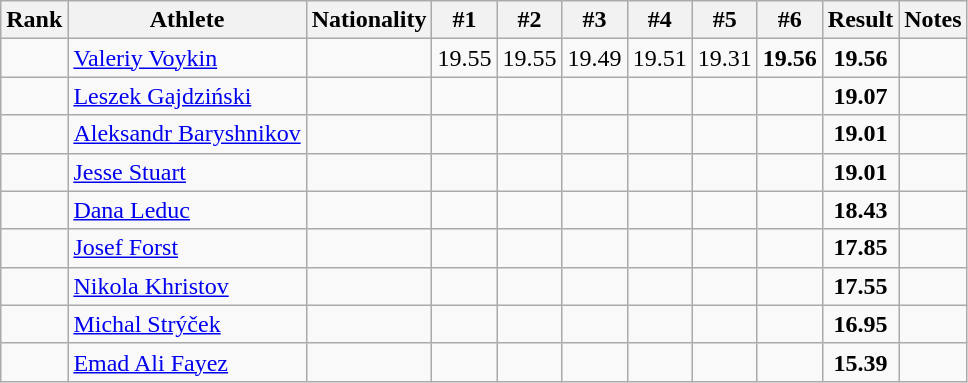<table class="wikitable sortable" style="text-align:center">
<tr>
<th>Rank</th>
<th>Athlete</th>
<th>Nationality</th>
<th>#1</th>
<th>#2</th>
<th>#3</th>
<th>#4</th>
<th>#5</th>
<th>#6</th>
<th>Result</th>
<th>Notes</th>
</tr>
<tr>
<td></td>
<td align=left><a href='#'>Valeriy Voykin</a></td>
<td align=left></td>
<td>19.55</td>
<td>19.55</td>
<td>19.49</td>
<td>19.51</td>
<td>19.31</td>
<td><strong>19.56</strong></td>
<td><strong>19.56</strong></td>
<td></td>
</tr>
<tr>
<td></td>
<td align=left><a href='#'>Leszek Gajdziński</a></td>
<td align=left></td>
<td></td>
<td></td>
<td></td>
<td></td>
<td></td>
<td></td>
<td><strong>19.07</strong></td>
<td></td>
</tr>
<tr>
<td></td>
<td align=left><a href='#'>Aleksandr Baryshnikov</a></td>
<td align=left></td>
<td></td>
<td></td>
<td></td>
<td></td>
<td></td>
<td></td>
<td><strong>19.01</strong></td>
<td></td>
</tr>
<tr>
<td></td>
<td align=left><a href='#'>Jesse Stuart</a></td>
<td align=left></td>
<td></td>
<td></td>
<td></td>
<td></td>
<td></td>
<td></td>
<td><strong>19.01</strong></td>
<td></td>
</tr>
<tr>
<td></td>
<td align=left><a href='#'>Dana Leduc</a></td>
<td align=left></td>
<td></td>
<td></td>
<td></td>
<td></td>
<td></td>
<td></td>
<td><strong>18.43</strong></td>
<td></td>
</tr>
<tr>
<td></td>
<td align=left><a href='#'>Josef Forst</a></td>
<td align=left></td>
<td></td>
<td></td>
<td></td>
<td></td>
<td></td>
<td></td>
<td><strong>17.85</strong></td>
<td></td>
</tr>
<tr>
<td></td>
<td align=left><a href='#'>Nikola Khristov</a></td>
<td align=left></td>
<td></td>
<td></td>
<td></td>
<td></td>
<td></td>
<td></td>
<td><strong>17.55</strong></td>
<td></td>
</tr>
<tr>
<td></td>
<td align=left><a href='#'>Michal Strýček</a></td>
<td align=left></td>
<td></td>
<td></td>
<td></td>
<td></td>
<td></td>
<td></td>
<td><strong>16.95</strong></td>
<td></td>
</tr>
<tr>
<td></td>
<td align=left><a href='#'>Emad Ali Fayez</a></td>
<td align=left></td>
<td></td>
<td></td>
<td></td>
<td></td>
<td></td>
<td></td>
<td><strong>15.39</strong></td>
<td></td>
</tr>
</table>
